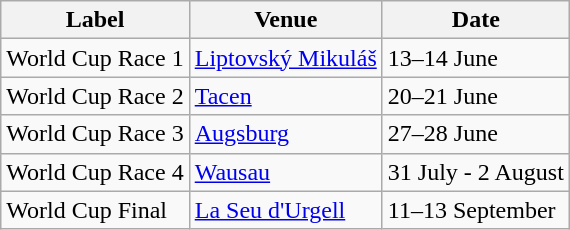<table class="wikitable">
<tr>
<th>Label</th>
<th>Venue</th>
<th>Date</th>
</tr>
<tr align=left>
<td>World Cup Race 1</td>
<td align=left> <a href='#'>Liptovský Mikuláš</a></td>
<td align=left>13–14 June</td>
</tr>
<tr align=left>
<td>World Cup Race 2</td>
<td align=left> <a href='#'>Tacen</a></td>
<td align=left>20–21 June</td>
</tr>
<tr align=left>
<td>World Cup Race 3</td>
<td align=left> <a href='#'>Augsburg</a></td>
<td align=left>27–28 June</td>
</tr>
<tr align=left>
<td>World Cup Race 4</td>
<td align=left> <a href='#'>Wausau</a></td>
<td align=left>31 July - 2 August</td>
</tr>
<tr align=left>
<td>World Cup Final</td>
<td align=left> <a href='#'>La Seu d'Urgell</a></td>
<td align=left>11–13 September</td>
</tr>
</table>
